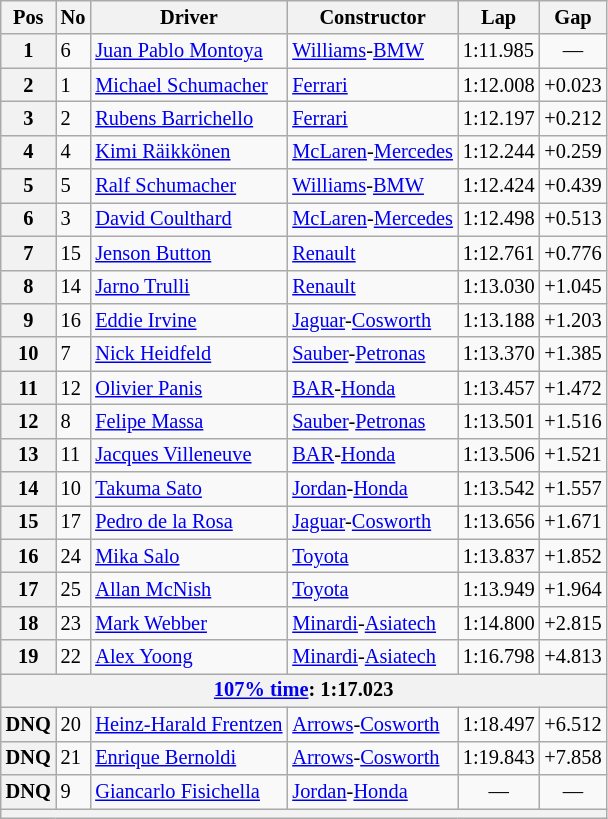<table class="wikitable sortable" style="font-size:85%;">
<tr>
<th>Pos</th>
<th>No</th>
<th>Driver</th>
<th>Constructor</th>
<th>Lap</th>
<th>Gap</th>
</tr>
<tr>
<th>1</th>
<td>6</td>
<td> <a href='#'>Juan Pablo Montoya</a></td>
<td><a href='#'>Williams</a>-<a href='#'>BMW</a></td>
<td>1:11.985</td>
<td align="center">—</td>
</tr>
<tr>
<th>2</th>
<td>1</td>
<td> <a href='#'>Michael Schumacher</a></td>
<td><a href='#'>Ferrari</a></td>
<td>1:12.008</td>
<td>+0.023</td>
</tr>
<tr>
<th>3</th>
<td>2</td>
<td> <a href='#'>Rubens Barrichello</a></td>
<td><a href='#'>Ferrari</a></td>
<td>1:12.197</td>
<td>+0.212</td>
</tr>
<tr>
<th>4</th>
<td>4</td>
<td> <a href='#'>Kimi Räikkönen</a></td>
<td><a href='#'>McLaren</a>-<a href='#'>Mercedes</a></td>
<td>1:12.244</td>
<td>+0.259</td>
</tr>
<tr>
<th>5</th>
<td>5</td>
<td> <a href='#'>Ralf Schumacher</a></td>
<td><a href='#'>Williams</a>-<a href='#'>BMW</a></td>
<td>1:12.424</td>
<td>+0.439</td>
</tr>
<tr>
<th>6</th>
<td>3</td>
<td> <a href='#'>David Coulthard</a></td>
<td><a href='#'>McLaren</a>-<a href='#'>Mercedes</a></td>
<td>1:12.498</td>
<td>+0.513</td>
</tr>
<tr>
<th>7</th>
<td>15</td>
<td> <a href='#'>Jenson Button</a></td>
<td><a href='#'>Renault</a></td>
<td>1:12.761</td>
<td>+0.776</td>
</tr>
<tr>
<th>8</th>
<td>14</td>
<td> <a href='#'>Jarno Trulli</a></td>
<td><a href='#'>Renault</a></td>
<td>1:13.030</td>
<td>+1.045</td>
</tr>
<tr>
<th>9</th>
<td>16</td>
<td> <a href='#'>Eddie Irvine</a></td>
<td><a href='#'>Jaguar</a>-<a href='#'>Cosworth</a></td>
<td>1:13.188</td>
<td>+1.203</td>
</tr>
<tr>
<th>10</th>
<td>7</td>
<td> <a href='#'>Nick Heidfeld</a></td>
<td><a href='#'>Sauber</a>-<a href='#'>Petronas</a></td>
<td>1:13.370</td>
<td>+1.385</td>
</tr>
<tr>
<th>11</th>
<td>12</td>
<td> <a href='#'>Olivier Panis</a></td>
<td><a href='#'>BAR</a>-<a href='#'>Honda</a></td>
<td>1:13.457</td>
<td>+1.472</td>
</tr>
<tr>
<th>12</th>
<td>8</td>
<td> <a href='#'>Felipe Massa</a></td>
<td><a href='#'>Sauber</a>-<a href='#'>Petronas</a></td>
<td>1:13.501</td>
<td>+1.516</td>
</tr>
<tr>
<th>13</th>
<td>11</td>
<td> <a href='#'>Jacques Villeneuve</a></td>
<td><a href='#'>BAR</a>-<a href='#'>Honda</a></td>
<td>1:13.506</td>
<td>+1.521</td>
</tr>
<tr>
<th>14</th>
<td>10</td>
<td> <a href='#'>Takuma Sato</a></td>
<td><a href='#'>Jordan</a>-<a href='#'>Honda</a></td>
<td>1:13.542</td>
<td>+1.557</td>
</tr>
<tr>
<th>15</th>
<td>17</td>
<td> <a href='#'>Pedro de la Rosa</a></td>
<td><a href='#'>Jaguar</a>-<a href='#'>Cosworth</a></td>
<td>1:13.656</td>
<td>+1.671</td>
</tr>
<tr>
<th>16</th>
<td>24</td>
<td> <a href='#'>Mika Salo</a></td>
<td><a href='#'>Toyota</a></td>
<td>1:13.837</td>
<td>+1.852</td>
</tr>
<tr>
<th>17</th>
<td>25</td>
<td> <a href='#'>Allan McNish</a></td>
<td><a href='#'>Toyota</a></td>
<td>1:13.949</td>
<td>+1.964</td>
</tr>
<tr>
<th>18</th>
<td>23</td>
<td> <a href='#'>Mark Webber</a></td>
<td><a href='#'>Minardi</a>-<a href='#'>Asiatech</a></td>
<td>1:14.800</td>
<td>+2.815</td>
</tr>
<tr>
<th>19</th>
<td>22</td>
<td> <a href='#'>Alex Yoong</a></td>
<td><a href='#'>Minardi</a>-<a href='#'>Asiatech</a></td>
<td>1:16.798</td>
<td>+4.813</td>
</tr>
<tr>
<th colspan="6"><a href='#'>107% time</a>: 1:17.023</th>
</tr>
<tr>
<th>DNQ</th>
<td>20</td>
<td> <a href='#'>Heinz-Harald Frentzen</a></td>
<td><a href='#'>Arrows</a>-<a href='#'>Cosworth</a></td>
<td>1:18.497</td>
<td>+6.512</td>
</tr>
<tr>
<th>DNQ</th>
<td>21</td>
<td> <a href='#'>Enrique Bernoldi</a></td>
<td><a href='#'>Arrows</a>-<a href='#'>Cosworth</a></td>
<td>1:19.843</td>
<td>+7.858</td>
</tr>
<tr>
<th>DNQ</th>
<td>9</td>
<td> <a href='#'>Giancarlo Fisichella</a></td>
<td><a href='#'>Jordan</a>-<a href='#'>Honda</a></td>
<td align="center">—</td>
<td align="center">—</td>
</tr>
<tr>
<th colspan="6"></th>
</tr>
</table>
